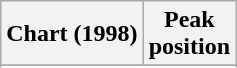<table class="wikitable">
<tr>
<th>Chart (1998)</th>
<th>Peak<br>position</th>
</tr>
<tr>
</tr>
<tr>
</tr>
</table>
